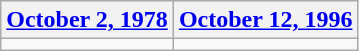<table class=wikitable>
<tr>
<th><a href='#'>October 2, 1978</a></th>
<th><a href='#'>October 12, 1996</a></th>
</tr>
<tr>
<td></td>
<td></td>
</tr>
</table>
